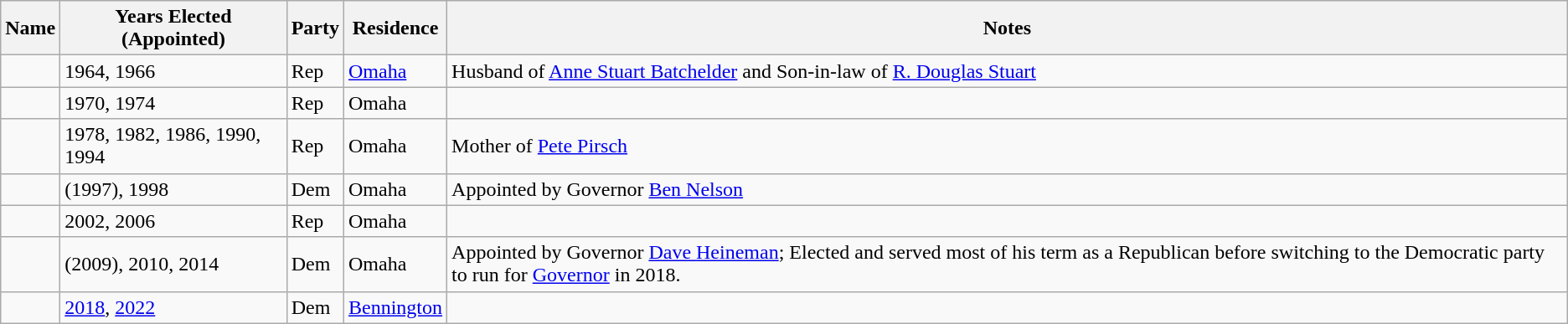<table class="wikitable sortable">
<tr>
<th>Name</th>
<th>Years Elected (Appointed)</th>
<th>Party</th>
<th>Residence</th>
<th>Notes</th>
</tr>
<tr>
<td></td>
<td>1964, 1966</td>
<td>Rep</td>
<td><a href='#'>Omaha</a></td>
<td>Husband of <a href='#'>Anne Stuart Batchelder</a> and Son-in-law of <a href='#'>R. Douglas Stuart</a></td>
</tr>
<tr>
<td></td>
<td>1970, 1974</td>
<td>Rep</td>
<td>Omaha</td>
<td></td>
</tr>
<tr>
<td></td>
<td>1978, 1982, 1986, 1990, 1994</td>
<td>Rep</td>
<td>Omaha</td>
<td>Mother of <a href='#'>Pete Pirsch</a></td>
</tr>
<tr>
<td></td>
<td>(1997), 1998</td>
<td>Dem</td>
<td>Omaha</td>
<td>Appointed by Governor <a href='#'>Ben Nelson</a></td>
</tr>
<tr>
<td></td>
<td>2002, 2006</td>
<td>Rep</td>
<td>Omaha</td>
<td></td>
</tr>
<tr>
<td></td>
<td>(2009), 2010, 2014</td>
<td>Dem</td>
<td>Omaha</td>
<td>Appointed by Governor <a href='#'>Dave Heineman</a>; Elected and served most of his term as a Republican before switching to the Democratic party to run for <a href='#'>Governor</a> in 2018.</td>
</tr>
<tr>
<td></td>
<td><a href='#'>2018</a>, <a href='#'>2022</a></td>
<td>Dem</td>
<td><a href='#'>Bennington</a></td>
<td></td>
</tr>
</table>
